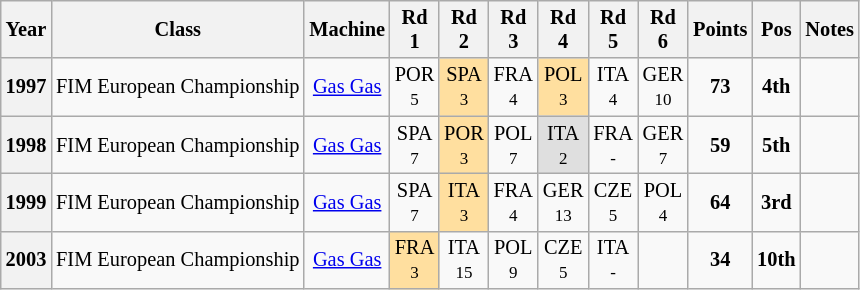<table class="wikitable" style="font-size: 85%; text-align:center">
<tr valign="top">
<th valign="middle">Year</th>
<th valign="middle">Class</th>
<th valign="middle">Machine</th>
<th>Rd<br>1</th>
<th>Rd<br>2</th>
<th>Rd<br>3</th>
<th>Rd<br>4</th>
<th>Rd<br>5</th>
<th>Rd<br>6</th>
<th valign="middle">Points</th>
<th valign="middle">Pos</th>
<th valign="middle">Notes</th>
</tr>
<tr>
<th>1997</th>
<td align="left">FIM European Championship</td>
<td><a href='#'>Gas Gas</a></td>
<td>POR<br><small>5</small></td>
<td style="background:#FFDF9F;">SPA<br><small>3</small></td>
<td>FRA<br><small>4</small></td>
<td style="background:#FFDF9F;">POL<br><small>3</small></td>
<td>ITA<br><small>4</small></td>
<td>GER<br><small>10</small></td>
<td><strong>73</strong></td>
<td><strong> 4th</strong></td>
<td></td>
</tr>
<tr>
<th>1998</th>
<td align="left">FIM European Championship</td>
<td><a href='#'>Gas Gas</a></td>
<td>SPA<br><small>7</small></td>
<td style="background:#FFDF9F;">POR<br><small>3</small></td>
<td>POL<br><small>7</small></td>
<td style="background:#DFDFDF;">ITA<br><small>2</small></td>
<td>FRA<br><small>-</small></td>
<td>GER<br><small>7</small></td>
<td><strong>59</strong></td>
<td><strong>5th</strong></td>
<td></td>
</tr>
<tr>
<th>1999</th>
<td align="left">FIM European Championship</td>
<td><a href='#'>Gas Gas</a></td>
<td>SPA<br><small>7</small></td>
<td style="background:#FFDF9F;">ITA<br><small>3</small></td>
<td>FRA<br><small>4</small></td>
<td>GER<br><small>13</small></td>
<td>CZE<br><small>5</small></td>
<td>POL<br><small>4</small></td>
<td><strong>64</strong></td>
<td><strong>3rd</strong></td>
<td></td>
</tr>
<tr>
<th>2003</th>
<td align="left">FIM European Championship</td>
<td><a href='#'>Gas Gas</a></td>
<td style="background:#FFDF9F;">FRA<br><small>3</small></td>
<td>ITA<br><small>15</small></td>
<td>POL<br><small>9</small></td>
<td>CZE<br><small>5</small></td>
<td>ITA<br><small>-</small></td>
<td></td>
<td><strong>34</strong></td>
<td><strong>10th</strong></td>
<td></td>
</tr>
</table>
